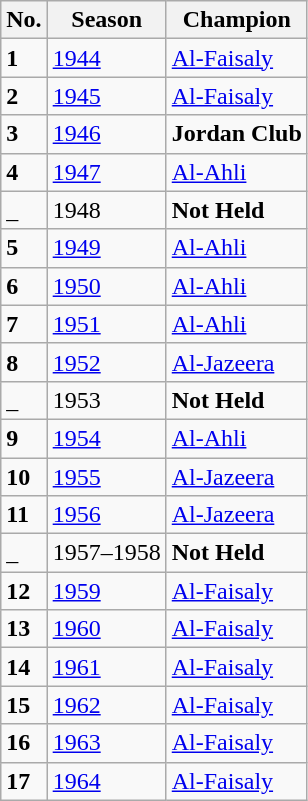<table class="wikitable">
<tr>
<th><strong>No.</strong></th>
<th><strong>Season</strong></th>
<th><strong>Champion</strong></th>
</tr>
<tr>
<td><strong>1</strong></td>
<td><a href='#'>1944</a></td>
<td><a href='#'>Al-Faisaly</a></td>
</tr>
<tr>
<td><strong>2</strong></td>
<td><a href='#'>1945</a></td>
<td><a href='#'>Al-Faisaly</a></td>
</tr>
<tr>
<td><strong>3</strong></td>
<td><a href='#'>1946</a></td>
<td><strong>Jordan Club </strong></td>
</tr>
<tr>
<td><strong>4</strong></td>
<td><a href='#'>1947</a></td>
<td><a href='#'>Al-Ahli</a></td>
</tr>
<tr>
<td>_</td>
<td>1948</td>
<td><strong>Not Held</strong></td>
</tr>
<tr>
<td><strong>5</strong></td>
<td><a href='#'>1949</a></td>
<td><a href='#'>Al-Ahli</a></td>
</tr>
<tr>
<td><strong>6</strong></td>
<td><a href='#'>1950</a></td>
<td><a href='#'>Al-Ahli</a></td>
</tr>
<tr>
<td><strong>7</strong></td>
<td><a href='#'>1951</a></td>
<td><a href='#'>Al-Ahli</a></td>
</tr>
<tr>
<td><strong>8</strong></td>
<td><a href='#'>1952</a></td>
<td><a href='#'>Al-Jazeera</a></td>
</tr>
<tr>
<td>_</td>
<td>1953</td>
<td><strong>Not Held</strong></td>
</tr>
<tr>
<td><strong>9</strong></td>
<td><a href='#'>1954</a></td>
<td><a href='#'>Al-Ahli</a></td>
</tr>
<tr>
<td><strong>10</strong></td>
<td><a href='#'>1955</a></td>
<td><a href='#'>Al-Jazeera</a></td>
</tr>
<tr>
<td><strong>11</strong></td>
<td><a href='#'>1956</a></td>
<td><a href='#'>Al-Jazeera</a></td>
</tr>
<tr>
<td>_</td>
<td>1957–1958</td>
<td><strong>Not Held</strong></td>
</tr>
<tr>
<td><strong>12</strong></td>
<td><a href='#'>1959</a></td>
<td><a href='#'>Al-Faisaly</a></td>
</tr>
<tr>
<td><strong>13</strong></td>
<td><a href='#'>1960</a></td>
<td><a href='#'>Al-Faisaly</a></td>
</tr>
<tr>
<td><strong>14</strong></td>
<td><a href='#'>1961</a></td>
<td><a href='#'>Al-Faisaly</a></td>
</tr>
<tr>
<td><strong>15</strong></td>
<td><a href='#'>1962</a></td>
<td><a href='#'>Al-Faisaly</a></td>
</tr>
<tr>
<td><strong>16</strong></td>
<td><a href='#'>1963</a></td>
<td><a href='#'>Al-Faisaly</a></td>
</tr>
<tr>
<td><strong>17</strong></td>
<td><a href='#'>1964</a></td>
<td><a href='#'>Al-Faisaly</a></td>
</tr>
</table>
